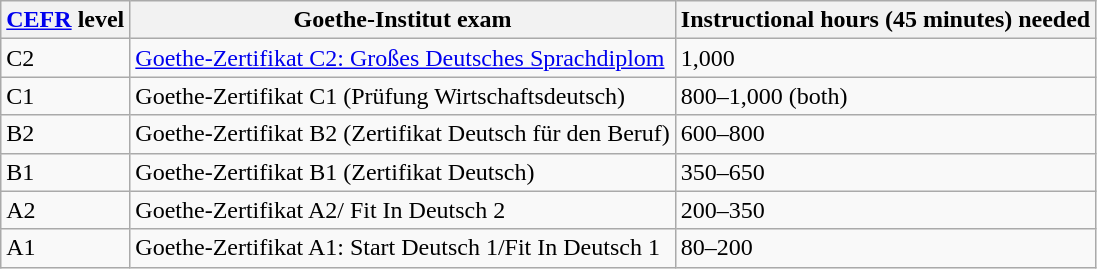<table class="wikitable">
<tr>
<th><a href='#'>CEFR</a> level</th>
<th>Goethe-Institut exam</th>
<th>Instructional hours (45 minutes) needed</th>
</tr>
<tr>
<td>C2</td>
<td><a href='#'>Goethe-Zertifikat C2: Großes Deutsches Sprachdiplom</a></td>
<td>1,000</td>
</tr>
<tr>
<td>C1</td>
<td>Goethe-Zertifikat C1 (Prüfung Wirtschaftsdeutsch)</td>
<td>800–1,000 (both)</td>
</tr>
<tr>
<td>B2</td>
<td>Goethe-Zertifikat B2 (Zertifikat Deutsch für den Beruf)</td>
<td>600–800</td>
</tr>
<tr>
<td>B1</td>
<td>Goethe-Zertifikat B1 (Zertifikat Deutsch)</td>
<td>350–650</td>
</tr>
<tr>
<td>A2</td>
<td>Goethe-Zertifikat A2/ Fit In Deutsch 2</td>
<td>200–350</td>
</tr>
<tr>
<td>A1</td>
<td>Goethe-Zertifikat A1: Start Deutsch 1/Fit In Deutsch 1</td>
<td>80–200</td>
</tr>
</table>
